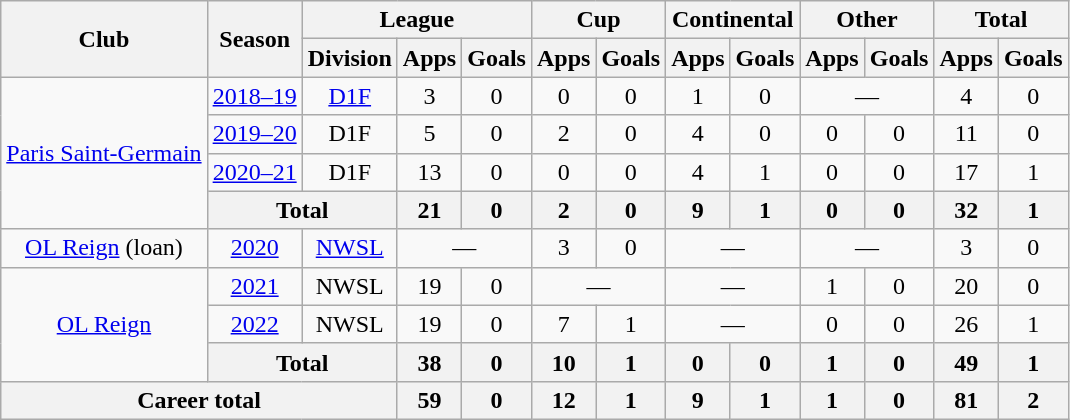<table class="wikitable" Style="text-align: center">
<tr>
<th rowspan="2">Club</th>
<th rowspan="2">Season</th>
<th colspan="3">League</th>
<th colspan="2">Cup</th>
<th colspan="2">Continental</th>
<th colspan="2">Other</th>
<th colspan="2">Total</th>
</tr>
<tr>
<th>Division</th>
<th>Apps</th>
<th>Goals</th>
<th>Apps</th>
<th>Goals</th>
<th>Apps</th>
<th>Goals</th>
<th>Apps</th>
<th>Goals</th>
<th>Apps</th>
<th>Goals</th>
</tr>
<tr>
<td rowspan="4"><a href='#'>Paris Saint-Germain</a></td>
<td><a href='#'>2018–19</a></td>
<td><a href='#'>D1F</a></td>
<td>3</td>
<td>0</td>
<td>0</td>
<td>0</td>
<td>1</td>
<td>0</td>
<td colspan="2">—</td>
<td>4</td>
<td>0</td>
</tr>
<tr>
<td><a href='#'>2019–20</a></td>
<td>D1F</td>
<td>5</td>
<td>0</td>
<td>2</td>
<td>0</td>
<td>4</td>
<td>0</td>
<td>0</td>
<td>0</td>
<td>11</td>
<td>0</td>
</tr>
<tr>
<td><a href='#'>2020–21</a></td>
<td>D1F</td>
<td>13</td>
<td>0</td>
<td>0</td>
<td>0</td>
<td>4</td>
<td>1</td>
<td>0</td>
<td>0</td>
<td>17</td>
<td>1</td>
</tr>
<tr>
<th colspan="2">Total</th>
<th>21</th>
<th>0</th>
<th>2</th>
<th>0</th>
<th>9</th>
<th>1</th>
<th>0</th>
<th>0</th>
<th>32</th>
<th>1</th>
</tr>
<tr>
<td><a href='#'>OL Reign</a> (loan)</td>
<td><a href='#'>2020</a></td>
<td><a href='#'>NWSL</a></td>
<td colspan="2">—</td>
<td>3</td>
<td>0</td>
<td colspan="2">—</td>
<td colspan="2">—</td>
<td>3</td>
<td>0</td>
</tr>
<tr>
<td rowspan="3"><a href='#'>OL Reign</a></td>
<td><a href='#'>2021</a></td>
<td>NWSL</td>
<td>19</td>
<td>0</td>
<td colspan="2">—</td>
<td colspan="2">—</td>
<td>1</td>
<td>0</td>
<td>20</td>
<td>0</td>
</tr>
<tr>
<td><a href='#'>2022</a></td>
<td>NWSL</td>
<td>19</td>
<td>0</td>
<td>7</td>
<td>1</td>
<td colspan="2">—</td>
<td>0</td>
<td>0</td>
<td>26</td>
<td>1</td>
</tr>
<tr>
<th colspan="2">Total</th>
<th>38</th>
<th>0</th>
<th>10</th>
<th>1</th>
<th>0</th>
<th>0</th>
<th>1</th>
<th>0</th>
<th>49</th>
<th>1</th>
</tr>
<tr>
<th colspan="3">Career total</th>
<th>59</th>
<th>0</th>
<th>12</th>
<th>1</th>
<th>9</th>
<th>1</th>
<th>1</th>
<th>0</th>
<th>81</th>
<th>2</th>
</tr>
</table>
